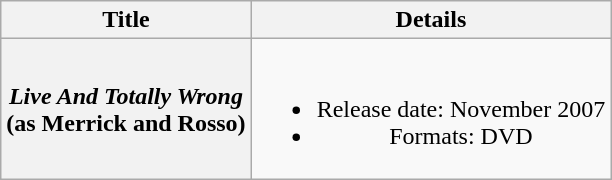<table class="wikitable plainrowheaders" style="text-align:center;">
<tr>
<th>Title</th>
<th>Details</th>
</tr>
<tr>
<th scope="row"><em>Live And Totally Wrong</em> <br> (as Merrick and Rosso)</th>
<td><br><ul><li>Release date: November 2007</li><li>Formats: DVD</li></ul></td>
</tr>
</table>
